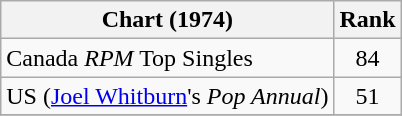<table class="wikitable">
<tr>
<th align="left">Chart (1974)</th>
<th style="text-align:center;">Rank</th>
</tr>
<tr>
<td>Canada <em>RPM</em> Top Singles</td>
<td style="text-align:center;">84</td>
</tr>
<tr>
<td>US (<a href='#'>Joel Whitburn</a>'s <em>Pop Annual</em>)</td>
<td style="text-align:center;">51</td>
</tr>
<tr>
</tr>
</table>
